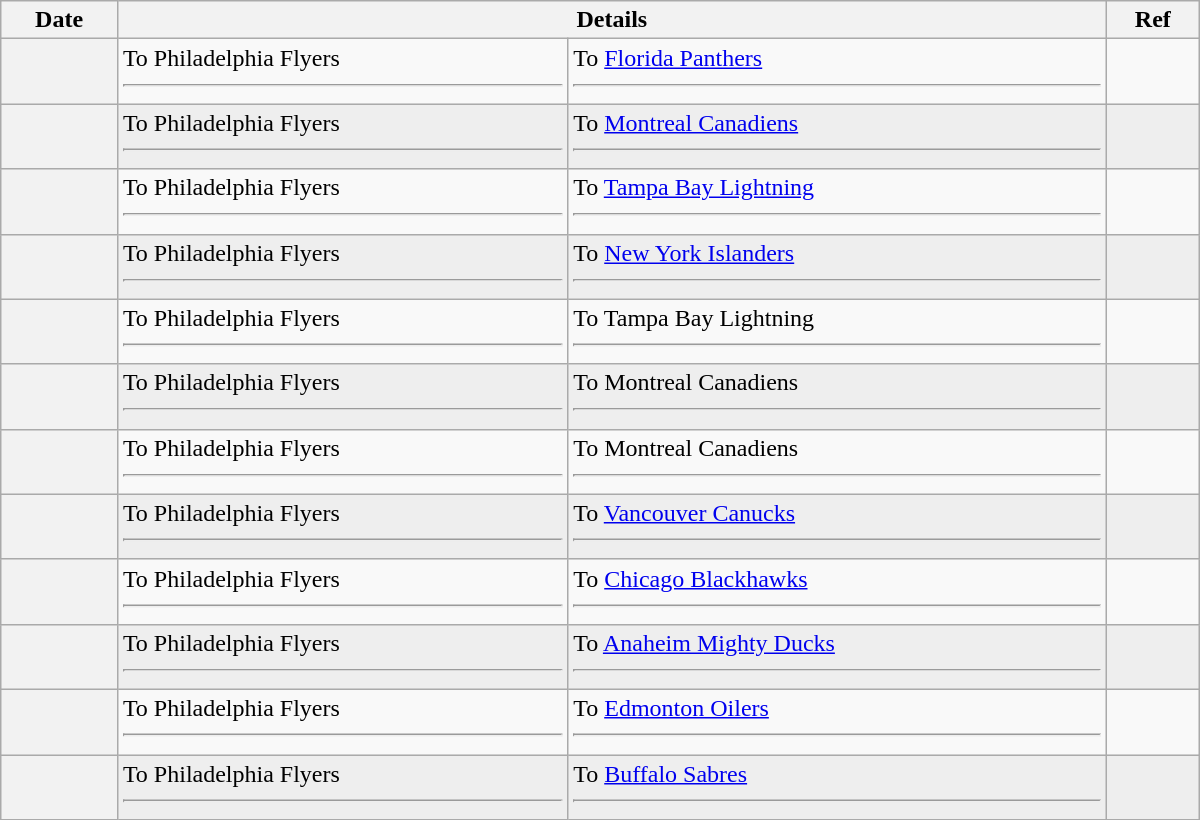<table class="wikitable plainrowheaders" style="width: 50em;">
<tr>
<th scope="col">Date</th>
<th scope="col" colspan="2">Details</th>
<th scope="col">Ref</th>
</tr>
<tr>
<th scope="row"></th>
<td valign="top">To Philadelphia Flyers <hr></td>
<td valign="top">To <a href='#'>Florida Panthers</a> <hr> </td>
<td></td>
</tr>
<tr bgcolor="#eeeeee">
<th scope="row"></th>
<td valign="top">To Philadelphia Flyers <hr></td>
<td valign="top">To <a href='#'>Montreal Canadiens</a> <hr> </td>
<td></td>
</tr>
<tr>
<th scope="row"></th>
<td valign="top">To Philadelphia Flyers <hr></td>
<td valign="top">To <a href='#'>Tampa Bay Lightning</a> <hr> </td>
<td></td>
</tr>
<tr bgcolor="#eeeeee">
<th scope="row"></th>
<td valign="top">To Philadelphia Flyers <hr></td>
<td valign="top">To <a href='#'>New York Islanders</a> <hr> </td>
<td></td>
</tr>
<tr>
<th scope="row"></th>
<td valign="top">To Philadelphia Flyers <hr> </td>
<td valign="top">To Tampa Bay Lightning <hr> </td>
<td></td>
</tr>
<tr bgcolor="#eeeeee">
<th scope="row"></th>
<td valign="top">To Philadelphia Flyers <hr> </td>
<td valign="top">To Montreal Canadiens <hr> </td>
<td></td>
</tr>
<tr>
<th scope="row"></th>
<td valign="top">To Philadelphia Flyers <hr> </td>
<td valign="top">To Montreal Canadiens <hr> </td>
<td></td>
</tr>
<tr bgcolor="#eeeeee">
<th scope="row"></th>
<td valign="top">To Philadelphia Flyers <hr> </td>
<td valign="top">To <a href='#'>Vancouver Canucks</a> <hr> </td>
<td></td>
</tr>
<tr>
<th scope="row"></th>
<td valign="top">To Philadelphia Flyers <hr> </td>
<td valign="top">To <a href='#'>Chicago Blackhawks</a> <hr> </td>
<td></td>
</tr>
<tr bgcolor="#eeeeee">
<th scope="row"></th>
<td valign="top">To Philadelphia Flyers <hr> </td>
<td valign="top">To <a href='#'>Anaheim Mighty Ducks</a> <hr> </td>
<td></td>
</tr>
<tr>
<th scope="row"></th>
<td valign="top">To Philadelphia Flyers <hr> </td>
<td valign="top">To <a href='#'>Edmonton Oilers</a> <hr> </td>
<td></td>
</tr>
<tr bgcolor="#eeeeee">
<th scope="row"></th>
<td valign="top">To Philadelphia Flyers <hr> </td>
<td valign="top">To <a href='#'>Buffalo Sabres</a> <hr> </td>
<td></td>
</tr>
</table>
